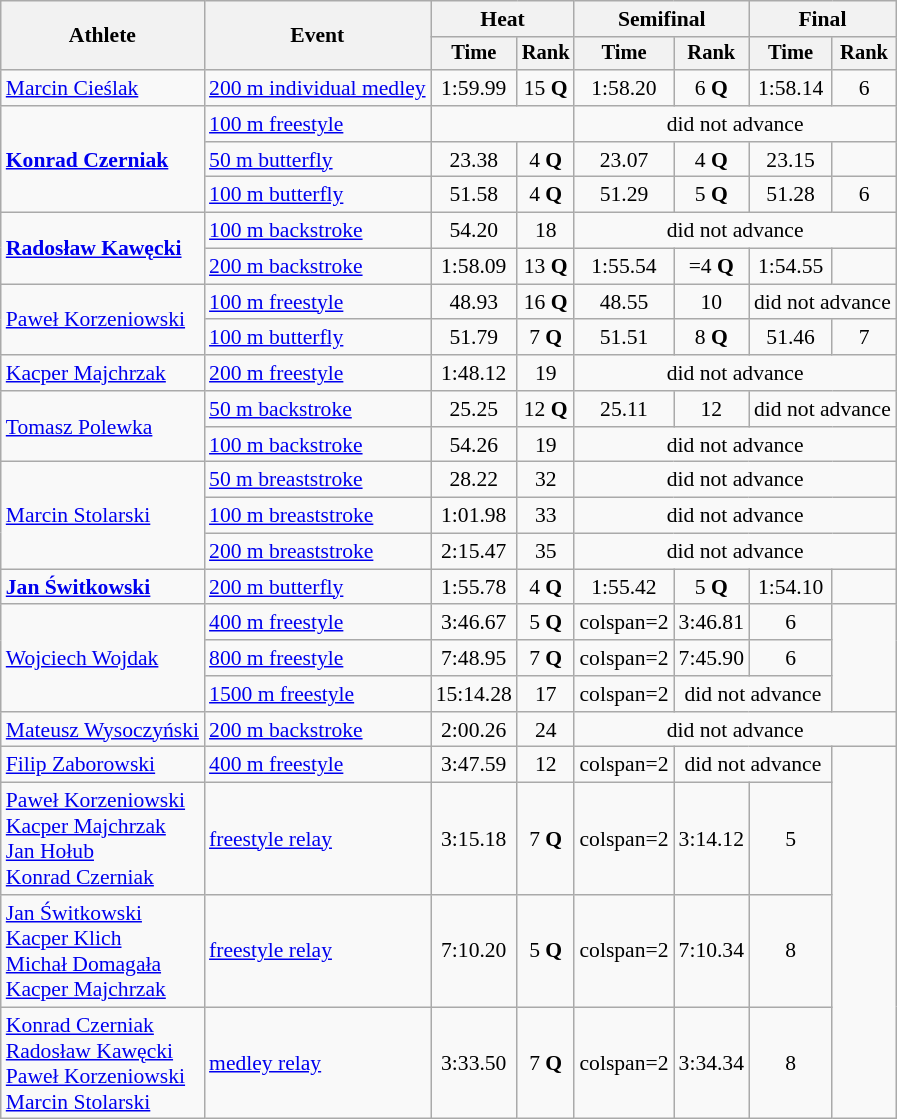<table class=wikitable style="font-size:90%">
<tr>
<th rowspan="2">Athlete</th>
<th rowspan="2">Event</th>
<th colspan="2">Heat</th>
<th colspan="2">Semifinal</th>
<th colspan="2">Final</th>
</tr>
<tr style="font-size:95%">
<th>Time</th>
<th>Rank</th>
<th>Time</th>
<th>Rank</th>
<th>Time</th>
<th>Rank</th>
</tr>
<tr align=center>
<td align=left><a href='#'>Marcin Cieślak</a></td>
<td align=left><a href='#'>200 m individual medley</a></td>
<td>1:59.99</td>
<td>15 <strong>Q</strong></td>
<td>1:58.20</td>
<td>6 <strong>Q</strong></td>
<td>1:58.14</td>
<td>6</td>
</tr>
<tr align=center>
<td align=left rowspan=3><strong><a href='#'>Konrad Czerniak</a></strong></td>
<td align=left><a href='#'>100 m freestyle</a></td>
<td colspan=2></td>
<td colspan=4>did not advance</td>
</tr>
<tr align=center>
<td align=left><a href='#'>50 m butterfly</a></td>
<td>23.38</td>
<td>4 <strong>Q</strong></td>
<td>23.07</td>
<td>4 <strong>Q</strong></td>
<td>23.15</td>
<td></td>
</tr>
<tr align=center>
<td align=left><a href='#'>100 m butterfly</a></td>
<td>51.58</td>
<td>4 <strong>Q</strong></td>
<td>51.29</td>
<td>5 <strong>Q</strong></td>
<td>51.28</td>
<td>6</td>
</tr>
<tr align=center>
<td align=left rowspan=2><strong><a href='#'>Radosław Kawęcki</a></strong></td>
<td align=left><a href='#'>100 m backstroke</a></td>
<td>54.20</td>
<td>18</td>
<td colspan=4>did not advance</td>
</tr>
<tr align=center>
<td align=left><a href='#'>200 m backstroke</a></td>
<td>1:58.09</td>
<td>13 <strong>Q</strong></td>
<td>1:55.54</td>
<td>=4 <strong>Q</strong></td>
<td>1:54.55</td>
<td></td>
</tr>
<tr align=center>
<td align=left rowspan=2><a href='#'>Paweł Korzeniowski</a></td>
<td align=left><a href='#'>100 m freestyle</a></td>
<td>48.93</td>
<td>16 <strong>Q</strong></td>
<td>48.55</td>
<td>10</td>
<td colspan=2>did not advance</td>
</tr>
<tr align=center>
<td align=left><a href='#'>100 m butterfly</a></td>
<td>51.79</td>
<td>7 <strong>Q</strong></td>
<td>51.51</td>
<td>8 <strong>Q</strong></td>
<td>51.46</td>
<td>7</td>
</tr>
<tr align=center>
<td align=left><a href='#'>Kacper Majchrzak</a></td>
<td align=left><a href='#'>200 m freestyle</a></td>
<td>1:48.12</td>
<td>19</td>
<td colspan=4>did not advance</td>
</tr>
<tr align=center>
<td align=left rowspan=2><a href='#'>Tomasz Polewka</a></td>
<td align=left><a href='#'>50 m backstroke</a></td>
<td>25.25</td>
<td>12 <strong>Q</strong></td>
<td>25.11</td>
<td>12</td>
<td colspan=2>did not advance</td>
</tr>
<tr align=center>
<td align=left><a href='#'>100 m backstroke</a></td>
<td>54.26</td>
<td>19</td>
<td colspan=4>did not advance</td>
</tr>
<tr align=center>
<td align=left rowspan=3><a href='#'>Marcin Stolarski</a></td>
<td align=left><a href='#'>50 m breaststroke</a></td>
<td>28.22</td>
<td>32</td>
<td colspan=4>did not advance</td>
</tr>
<tr align=center>
<td align=left><a href='#'>100 m breaststroke</a></td>
<td>1:01.98</td>
<td>33</td>
<td colspan=4>did not advance</td>
</tr>
<tr align=center>
<td align=left><a href='#'>200 m breaststroke</a></td>
<td>2:15.47</td>
<td>35</td>
<td colspan=4>did not advance</td>
</tr>
<tr align=center>
<td align=left><strong><a href='#'>Jan Świtkowski</a></strong></td>
<td align=left><a href='#'>200 m butterfly</a></td>
<td>1:55.78</td>
<td>4 <strong>Q</strong></td>
<td>1:55.42</td>
<td>5 <strong>Q</strong></td>
<td>1:54.10</td>
<td></td>
</tr>
<tr align=center>
<td align=left rowspan=3><a href='#'>Wojciech Wojdak</a></td>
<td align=left><a href='#'>400 m freestyle</a></td>
<td>3:46.67</td>
<td>5 <strong>Q</strong></td>
<td>colspan=2 </td>
<td>3:46.81</td>
<td>6</td>
</tr>
<tr align=center>
<td align=left><a href='#'>800 m freestyle</a></td>
<td>7:48.95</td>
<td>7 <strong>Q</strong></td>
<td>colspan=2 </td>
<td>7:45.90</td>
<td>6</td>
</tr>
<tr align=center>
<td align=left><a href='#'>1500 m freestyle</a></td>
<td>15:14.28</td>
<td>17</td>
<td>colspan=2 </td>
<td colspan=2>did not advance</td>
</tr>
<tr align=center>
<td align=left><a href='#'>Mateusz Wysoczyński</a></td>
<td align=left><a href='#'>200 m backstroke</a></td>
<td>2:00.26</td>
<td>24</td>
<td colspan=4>did not advance</td>
</tr>
<tr align=center>
<td align=left><a href='#'>Filip Zaborowski</a></td>
<td align=left><a href='#'>400 m freestyle</a></td>
<td>3:47.59</td>
<td>12</td>
<td>colspan=2 </td>
<td colspan=2>did not advance</td>
</tr>
<tr align=center>
<td align=left><a href='#'>Paweł Korzeniowski</a><br><a href='#'>Kacper Majchrzak</a><br><a href='#'>Jan Hołub</a><br><a href='#'>Konrad Czerniak</a></td>
<td align=left><a href='#'> freestyle relay</a></td>
<td>3:15.18</td>
<td>7 <strong>Q</strong></td>
<td>colspan=2 </td>
<td>3:14.12</td>
<td>5</td>
</tr>
<tr align=center>
<td align=left><a href='#'>Jan Świtkowski</a><br><a href='#'>Kacper Klich</a><br><a href='#'>Michał Domagała</a><br><a href='#'>Kacper Majchrzak</a></td>
<td align=left><a href='#'> freestyle relay</a></td>
<td>7:10.20</td>
<td>5 <strong>Q</strong></td>
<td>colspan=2 </td>
<td>7:10.34</td>
<td>8</td>
</tr>
<tr align=center>
<td align=left><a href='#'>Konrad Czerniak</a><br><a href='#'>Radosław Kawęcki</a><br><a href='#'>Paweł Korzeniowski</a><br><a href='#'>Marcin Stolarski</a></td>
<td align=left><a href='#'> medley relay</a></td>
<td>3:33.50</td>
<td>7 <strong>Q</strong></td>
<td>colspan=2 </td>
<td>3:34.34</td>
<td>8</td>
</tr>
</table>
